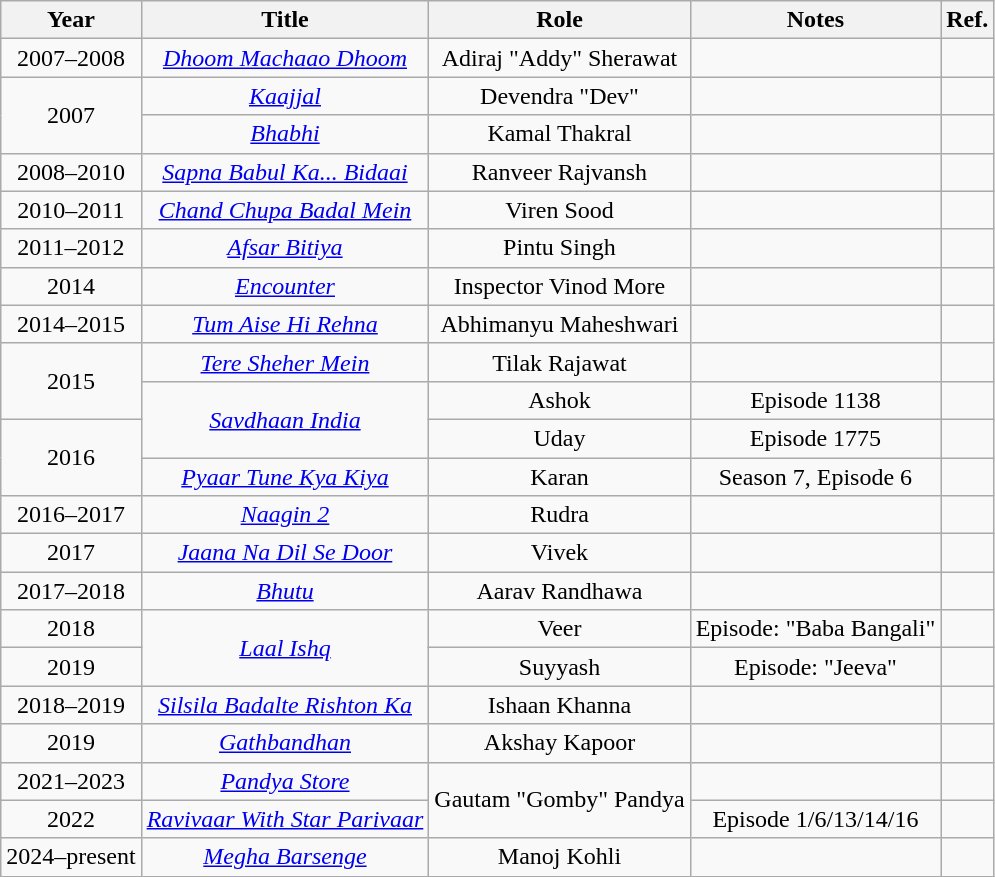<table class="wikitable sortable" style="text-align:center">
<tr>
<th>Year</th>
<th>Title</th>
<th>Role</th>
<th>Notes</th>
<th class="unsortable">Ref.</th>
</tr>
<tr>
<td>2007–2008</td>
<td><em><a href='#'>Dhoom Machaao Dhoom</a></em></td>
<td>Adiraj "Addy" Sherawat</td>
<td></td>
<td></td>
</tr>
<tr>
<td rowspan="2">2007</td>
<td><em><a href='#'>Kaajjal</a></em></td>
<td>Devendra "Dev"</td>
<td></td>
<td></td>
</tr>
<tr>
<td><em><a href='#'>Bhabhi</a></em></td>
<td>Kamal Thakral</td>
<td></td>
<td></td>
</tr>
<tr>
<td>2008–2010</td>
<td><em><a href='#'>Sapna Babul Ka... Bidaai</a></em></td>
<td>Ranveer Rajvansh</td>
<td></td>
<td></td>
</tr>
<tr>
<td>2010–2011</td>
<td><em><a href='#'>Chand Chupa Badal Mein</a></em></td>
<td>Viren Sood</td>
<td></td>
<td></td>
</tr>
<tr>
<td>2011–2012</td>
<td><em><a href='#'>Afsar Bitiya</a></em></td>
<td>Pintu Singh</td>
<td></td>
<td></td>
</tr>
<tr>
<td>2014</td>
<td><a href='#'><em>Encounter</em></a></td>
<td>Inspector Vinod More</td>
<td></td>
<td></td>
</tr>
<tr>
<td>2014–2015</td>
<td><em><a href='#'>Tum Aise Hi Rehna</a></em></td>
<td>Abhimanyu Maheshwari</td>
<td></td>
<td></td>
</tr>
<tr>
<td rowspan="2">2015</td>
<td><em><a href='#'>Tere Sheher Mein</a></em></td>
<td>Tilak Rajawat</td>
<td></td>
<td></td>
</tr>
<tr>
<td rowspan="2"><em><a href='#'>Savdhaan India</a></em></td>
<td>Ashok</td>
<td>Episode 1138</td>
<td></td>
</tr>
<tr>
<td rowspan="2">2016</td>
<td>Uday</td>
<td>Episode 1775</td>
<td></td>
</tr>
<tr>
<td><em><a href='#'>Pyaar Tune Kya Kiya</a></em></td>
<td>Karan</td>
<td>Season 7, Episode 6</td>
<td></td>
</tr>
<tr>
<td>2016–2017</td>
<td><em><a href='#'>Naagin 2</a></em></td>
<td>Rudra</td>
<td></td>
<td></td>
</tr>
<tr>
<td>2017</td>
<td><em><a href='#'>Jaana Na Dil Se Door</a></em></td>
<td>Vivek</td>
<td></td>
<td></td>
</tr>
<tr>
<td>2017–2018</td>
<td><em><a href='#'>Bhutu</a></em></td>
<td>Aarav Randhawa</td>
<td></td>
<td></td>
</tr>
<tr>
<td>2018</td>
<td rowspan="2"><em><a href='#'>Laal Ishq</a></em></td>
<td>Veer</td>
<td>Episode: "Baba Bangali"</td>
<td></td>
</tr>
<tr>
<td>2019</td>
<td>Suyyash</td>
<td>Episode: "Jeeva"</td>
<td></td>
</tr>
<tr>
<td>2018–2019</td>
<td><em><a href='#'>Silsila Badalte Rishton Ka</a></em></td>
<td>Ishaan Khanna</td>
<td></td>
<td></td>
</tr>
<tr>
<td>2019</td>
<td><em><a href='#'>Gathbandhan</a></em></td>
<td>Akshay Kapoor</td>
<td></td>
<td></td>
</tr>
<tr>
<td>2021–2023</td>
<td><em><a href='#'>Pandya Store</a></em></td>
<td rowspan="2">Gautam "Gomby" Pandya</td>
<td></td>
<td></td>
</tr>
<tr>
<td>2022</td>
<td><em><a href='#'>Ravivaar With Star Parivaar</a></em></td>
<td>Episode 1/6/13/14/16</td>
<td></td>
</tr>
<tr>
<td>2024–present</td>
<td><em><a href='#'>Megha Barsenge</a></em></td>
<td>Manoj Kohli</td>
<td></td>
<td></td>
</tr>
</table>
